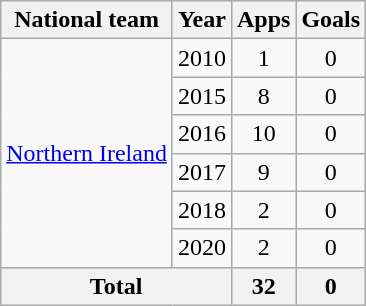<table class=wikitable style="text-align: center">
<tr>
<th>National team</th>
<th>Year</th>
<th>Apps</th>
<th>Goals</th>
</tr>
<tr>
<td rowspan="6"><a href='#'>Northern Ireland</a></td>
<td>2010</td>
<td>1</td>
<td>0</td>
</tr>
<tr>
<td>2015</td>
<td>8</td>
<td>0</td>
</tr>
<tr>
<td>2016</td>
<td>10</td>
<td>0</td>
</tr>
<tr>
<td>2017</td>
<td>9</td>
<td>0</td>
</tr>
<tr>
<td>2018</td>
<td>2</td>
<td>0</td>
</tr>
<tr>
<td>2020</td>
<td>2</td>
<td>0</td>
</tr>
<tr>
<th colspan="2">Total</th>
<th>32</th>
<th>0</th>
</tr>
</table>
